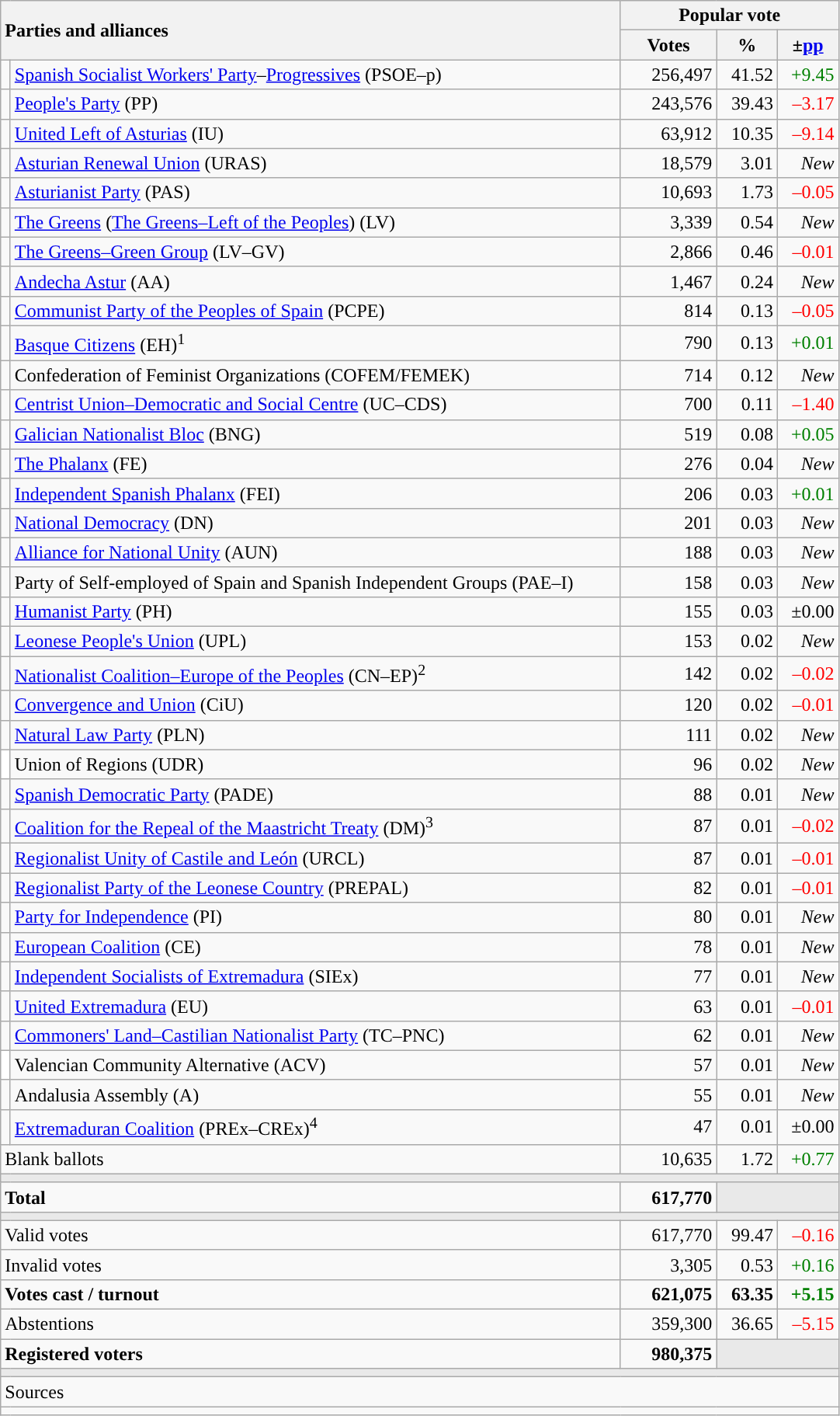<table class="wikitable" style="text-align:right">
<tr>
<th style="text-align:left;" rowspan="2" colspan="2" width="525">Parties and alliances</th>
<th colspan="3">Popular vote</th>
</tr>
<tr>
<th width="75">Votes</th>
<th width="45">%</th>
<th width="45">±<a href='#'>pp</a></th>
</tr>
<tr>
<td width="1" style="color:inherit;background:"></td>
<td align="left"><a href='#'>Spanish Socialist Workers' Party</a>–<a href='#'>Progressives</a> (PSOE–p)</td>
<td>256,497</td>
<td>41.52</td>
<td style="color:green;">+9.45</td>
</tr>
<tr>
<td style="color:inherit;background:"></td>
<td align="left"><a href='#'>People's Party</a> (PP)</td>
<td>243,576</td>
<td>39.43</td>
<td style="color:red;">–3.17</td>
</tr>
<tr>
<td style="color:inherit;background:"></td>
<td align="left"><a href='#'>United Left of Asturias</a> (IU)</td>
<td>63,912</td>
<td>10.35</td>
<td style="color:red;">–9.14</td>
</tr>
<tr>
<td style="color:inherit;background:"></td>
<td align="left"><a href='#'>Asturian Renewal Union</a> (URAS)</td>
<td>18,579</td>
<td>3.01</td>
<td><em>New</em></td>
</tr>
<tr>
<td style="color:inherit;background:"></td>
<td align="left"><a href='#'>Asturianist Party</a> (PAS)</td>
<td>10,693</td>
<td>1.73</td>
<td style="color:red;">–0.05</td>
</tr>
<tr>
<td style="color:inherit;background:"></td>
<td align="left"><a href='#'>The Greens</a> (<a href='#'>The Greens–Left of the Peoples</a>) (LV)</td>
<td>3,339</td>
<td>0.54</td>
<td><em>New</em></td>
</tr>
<tr>
<td style="color:inherit;background:"></td>
<td align="left"><a href='#'>The Greens–Green Group</a> (LV–GV)</td>
<td>2,866</td>
<td>0.46</td>
<td style="color:red;">–0.01</td>
</tr>
<tr>
<td style="color:inherit;background:"></td>
<td align="left"><a href='#'>Andecha Astur</a> (AA)</td>
<td>1,467</td>
<td>0.24</td>
<td><em>New</em></td>
</tr>
<tr>
<td style="color:inherit;background:"></td>
<td align="left"><a href='#'>Communist Party of the Peoples of Spain</a> (PCPE)</td>
<td>814</td>
<td>0.13</td>
<td style="color:red;">–0.05</td>
</tr>
<tr>
<td style="color:inherit;background:"></td>
<td align="left"><a href='#'>Basque Citizens</a> (EH)<sup>1</sup></td>
<td>790</td>
<td>0.13</td>
<td style="color:green;">+0.01</td>
</tr>
<tr>
<td style="color:inherit;background:"></td>
<td align="left">Confederation of Feminist Organizations (COFEM/FEMEK)</td>
<td>714</td>
<td>0.12</td>
<td><em>New</em></td>
</tr>
<tr>
<td style="color:inherit;background:"></td>
<td align="left"><a href='#'>Centrist Union–Democratic and Social Centre</a> (UC–CDS)</td>
<td>700</td>
<td>0.11</td>
<td style="color:red;">–1.40</td>
</tr>
<tr>
<td style="color:inherit;background:"></td>
<td align="left"><a href='#'>Galician Nationalist Bloc</a> (BNG)</td>
<td>519</td>
<td>0.08</td>
<td style="color:green;">+0.05</td>
</tr>
<tr>
<td style="color:inherit;background:"></td>
<td align="left"><a href='#'>The Phalanx</a> (FE)</td>
<td>276</td>
<td>0.04</td>
<td><em>New</em></td>
</tr>
<tr>
<td style="color:inherit;background:"></td>
<td align="left"><a href='#'>Independent Spanish Phalanx</a> (FEI)</td>
<td>206</td>
<td>0.03</td>
<td style="color:green;">+0.01</td>
</tr>
<tr>
<td style="color:inherit;background:"></td>
<td align="left"><a href='#'>National Democracy</a> (DN)</td>
<td>201</td>
<td>0.03</td>
<td><em>New</em></td>
</tr>
<tr>
<td style="color:inherit;background:"></td>
<td align="left"><a href='#'>Alliance for National Unity</a> (AUN)</td>
<td>188</td>
<td>0.03</td>
<td><em>New</em></td>
</tr>
<tr>
<td style="color:inherit;background:"></td>
<td align="left">Party of Self-employed of Spain and Spanish Independent Groups (PAE–I)</td>
<td>158</td>
<td>0.03</td>
<td><em>New</em></td>
</tr>
<tr>
<td style="color:inherit;background:"></td>
<td align="left"><a href='#'>Humanist Party</a> (PH)</td>
<td>155</td>
<td>0.03</td>
<td>±0.00</td>
</tr>
<tr>
<td style="color:inherit;background:"></td>
<td align="left"><a href='#'>Leonese People's Union</a> (UPL)</td>
<td>153</td>
<td>0.02</td>
<td><em>New</em></td>
</tr>
<tr>
<td style="color:inherit;background:"></td>
<td align="left"><a href='#'>Nationalist Coalition–Europe of the Peoples</a> (CN–EP)<sup>2</sup></td>
<td>142</td>
<td>0.02</td>
<td style="color:red;">–0.02</td>
</tr>
<tr>
<td style="color:inherit;background:"></td>
<td align="left"><a href='#'>Convergence and Union</a> (CiU)</td>
<td>120</td>
<td>0.02</td>
<td style="color:red;">–0.01</td>
</tr>
<tr>
<td style="color:inherit;background:"></td>
<td align="left"><a href='#'>Natural Law Party</a> (PLN)</td>
<td>111</td>
<td>0.02</td>
<td><em>New</em></td>
</tr>
<tr>
<td bgcolor="white"></td>
<td align="left">Union of Regions (UDR)</td>
<td>96</td>
<td>0.02</td>
<td><em>New</em></td>
</tr>
<tr>
<td style="color:inherit;background:"></td>
<td align="left"><a href='#'>Spanish Democratic Party</a> (PADE)</td>
<td>88</td>
<td>0.01</td>
<td><em>New</em></td>
</tr>
<tr>
<td style="color:inherit;background:"></td>
<td align="left"><a href='#'>Coalition for the Repeal of the Maastricht Treaty</a> (DM)<sup>3</sup></td>
<td>87</td>
<td>0.01</td>
<td style="color:red;">–0.02</td>
</tr>
<tr>
<td style="color:inherit;background:"></td>
<td align="left"><a href='#'>Regionalist Unity of Castile and León</a> (URCL)</td>
<td>87</td>
<td>0.01</td>
<td style="color:red;">–0.01</td>
</tr>
<tr>
<td style="color:inherit;background:"></td>
<td align="left"><a href='#'>Regionalist Party of the Leonese Country</a> (PREPAL)</td>
<td>82</td>
<td>0.01</td>
<td style="color:red;">–0.01</td>
</tr>
<tr>
<td style="color:inherit;background:"></td>
<td align="left"><a href='#'>Party for Independence</a> (PI)</td>
<td>80</td>
<td>0.01</td>
<td><em>New</em></td>
</tr>
<tr>
<td style="color:inherit;background:"></td>
<td align="left"><a href='#'>European Coalition</a> (CE)</td>
<td>78</td>
<td>0.01</td>
<td><em>New</em></td>
</tr>
<tr>
<td style="color:inherit;background:"></td>
<td align="left"><a href='#'>Independent Socialists of Extremadura</a> (SIEx)</td>
<td>77</td>
<td>0.01</td>
<td><em>New</em></td>
</tr>
<tr>
<td style="color:inherit;background:"></td>
<td align="left"><a href='#'>United Extremadura</a> (EU)</td>
<td>63</td>
<td>0.01</td>
<td style="color:red;">–0.01</td>
</tr>
<tr>
<td style="color:inherit;background:"></td>
<td align="left"><a href='#'>Commoners' Land–Castilian Nationalist Party</a> (TC–PNC)</td>
<td>62</td>
<td>0.01</td>
<td><em>New</em></td>
</tr>
<tr>
<td bgcolor="white"></td>
<td align="left">Valencian Community Alternative (ACV)</td>
<td>57</td>
<td>0.01</td>
<td><em>New</em></td>
</tr>
<tr>
<td style="color:inherit;background:"></td>
<td align="left">Andalusia Assembly (A)</td>
<td>55</td>
<td>0.01</td>
<td><em>New</em></td>
</tr>
<tr>
<td style="color:inherit;background:"></td>
<td align="left"><a href='#'>Extremaduran Coalition</a> (PREx–CREx)<sup>4</sup></td>
<td>47</td>
<td>0.01</td>
<td>±0.00</td>
</tr>
<tr>
<td align="left" colspan="2">Blank ballots</td>
<td>10,635</td>
<td>1.72</td>
<td style="color:green;">+0.77</td>
</tr>
<tr>
<td colspan="5" bgcolor="#E9E9E9"></td>
</tr>
<tr style="font-weight:bold;">
<td align="left" colspan="2">Total</td>
<td>617,770</td>
<td bgcolor="#E9E9E9" colspan="2"></td>
</tr>
<tr>
<td colspan="5" bgcolor="#E9E9E9"></td>
</tr>
<tr>
<td align="left" colspan="2">Valid votes</td>
<td>617,770</td>
<td>99.47</td>
<td style="color:red;">–0.16</td>
</tr>
<tr>
<td align="left" colspan="2">Invalid votes</td>
<td>3,305</td>
<td>0.53</td>
<td style="color:green;">+0.16</td>
</tr>
<tr style="font-weight:bold;">
<td align="left" colspan="2">Votes cast / turnout</td>
<td>621,075</td>
<td>63.35</td>
<td style="color:green;">+5.15</td>
</tr>
<tr>
<td align="left" colspan="2">Abstentions</td>
<td>359,300</td>
<td>36.65</td>
<td style="color:red;">–5.15</td>
</tr>
<tr style="font-weight:bold;">
<td align="left" colspan="2">Registered voters</td>
<td>980,375</td>
<td bgcolor="#E9E9E9" colspan="2"></td>
</tr>
<tr>
<td colspan="5" bgcolor="#E9E9E9"></td>
</tr>
<tr>
<td align="left" colspan="5">Sources</td>
</tr>
<tr>
<td colspan="5" style="text-align:left; max-width:680px;"></td>
</tr>
</table>
